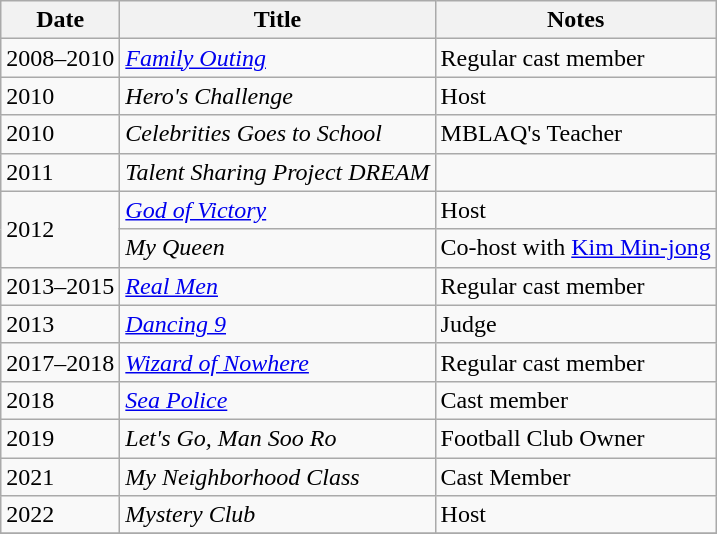<table class="wikitable">
<tr>
<th>Date</th>
<th>Title</th>
<th>Notes</th>
</tr>
<tr>
<td>2008–2010</td>
<td><em><a href='#'>Family Outing</a></em></td>
<td>Regular cast member</td>
</tr>
<tr>
<td>2010</td>
<td><em>Hero's Challenge</em></td>
<td>Host</td>
</tr>
<tr>
<td>2010</td>
<td><em>Celebrities Goes to School</em></td>
<td>MBLAQ's Teacher</td>
</tr>
<tr>
<td>2011</td>
<td><em>Talent Sharing Project DREAM</em></td>
<td></td>
</tr>
<tr>
<td rowspan="2">2012</td>
<td><em><a href='#'>God of Victory</a></em></td>
<td>Host</td>
</tr>
<tr>
<td><em>My Queen</em></td>
<td>Co-host with <a href='#'>Kim Min-jong</a></td>
</tr>
<tr>
<td>2013–2015</td>
<td><em><a href='#'>Real Men</a></em></td>
<td>Regular cast member</td>
</tr>
<tr>
<td>2013</td>
<td><em><a href='#'>Dancing 9</a></em></td>
<td>Judge</td>
</tr>
<tr>
<td>2017–2018</td>
<td><em><a href='#'>Wizard of Nowhere</a></em></td>
<td>Regular cast member</td>
</tr>
<tr>
<td>2018</td>
<td><em><a href='#'>Sea Police</a></em></td>
<td>Cast member</td>
</tr>
<tr>
<td>2019</td>
<td><em>Let's Go, Man Soo Ro</em></td>
<td>Football Club Owner</td>
</tr>
<tr>
<td>2021</td>
<td><em>My Neighborhood Class</em></td>
<td>Cast Member</td>
</tr>
<tr>
<td>2022</td>
<td><em>Mystery Club</em></td>
<td>Host </td>
</tr>
<tr>
</tr>
</table>
